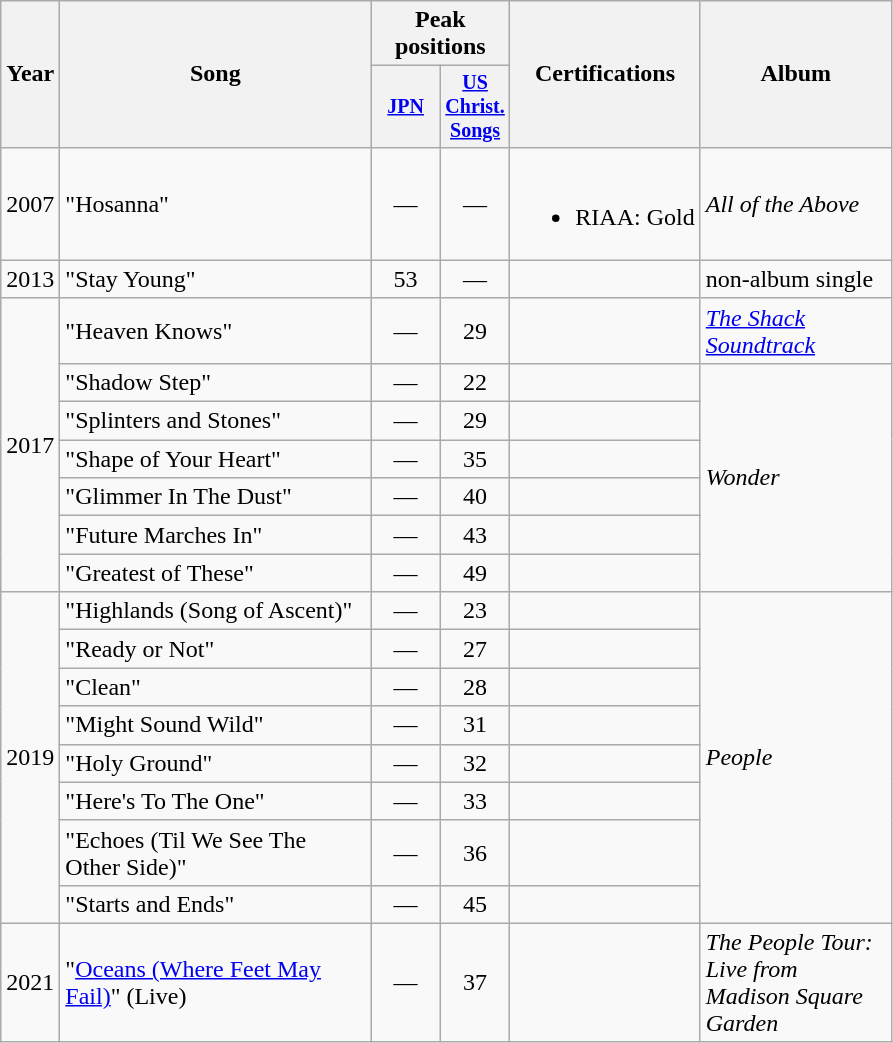<table class="wikitable">
<tr>
<th rowspan="2" style="text-align:center; width:10px;">Year</th>
<th rowspan="2" style="text-align:center; width:200px;">Song</th>
<th style="text-align:center;" colspan="2">Peak positions</th>
<th rowspan="2">Certifications</th>
<th rowspan="2" style="text-align:center; width:120px;">Album</th>
</tr>
<tr style="font-size:smaller;">
<th width="40"><a href='#'>JPN</a><br></th>
<th width="40"><a href='#'>US<br>Christ.<br>Songs</a><br></th>
</tr>
<tr>
<td rowspan="1">2007</td>
<td>"Hosanna"</td>
<td style="text-align:center;">—</td>
<td style="text-align:center;">—</td>
<td><br><ul><li>RIAA: Gold</li></ul></td>
<td><em>All of the Above</em></td>
</tr>
<tr>
<td rowspan="1">2013</td>
<td>"Stay Young"</td>
<td style="text-align:center;">53</td>
<td style="text-align:center;">—</td>
<td></td>
<td>non-album single</td>
</tr>
<tr>
<td rowspan="7">2017</td>
<td>"Heaven Knows"</td>
<td style="text-align:center;">—</td>
<td style="text-align:center;">29</td>
<td></td>
<td><em><a href='#'>The Shack Soundtrack</a></em></td>
</tr>
<tr>
<td>"Shadow Step"</td>
<td style="text-align:center;">—</td>
<td style="text-align:center;">22</td>
<td></td>
<td rowspan="6"><em>Wonder</em></td>
</tr>
<tr>
<td>"Splinters and Stones"</td>
<td style="text-align:center;">—</td>
<td style="text-align:center;">29</td>
<td></td>
</tr>
<tr>
<td>"Shape of Your Heart"</td>
<td style="text-align:center;">—</td>
<td style="text-align:center;">35</td>
<td></td>
</tr>
<tr>
<td>"Glimmer In The Dust"</td>
<td style="text-align:center;">—</td>
<td style="text-align:center;">40</td>
<td></td>
</tr>
<tr>
<td>"Future Marches In"</td>
<td style="text-align:center;">—</td>
<td style="text-align:center;">43</td>
<td></td>
</tr>
<tr>
<td>"Greatest of These"</td>
<td style="text-align:center;">—</td>
<td style="text-align:center;">49</td>
<td></td>
</tr>
<tr>
<td rowspan="8">2019</td>
<td>"Highlands (Song of Ascent)"</td>
<td style="text-align:center;">—</td>
<td style="text-align:center;">23</td>
<td></td>
<td rowspan="8"><em>People</em></td>
</tr>
<tr>
<td>"Ready or Not"</td>
<td style="text-align:center;">—</td>
<td style="text-align:center;">27</td>
<td></td>
</tr>
<tr>
<td>"Clean"</td>
<td style="text-align:center;">—</td>
<td style="text-align:center;">28</td>
<td></td>
</tr>
<tr>
<td>"Might Sound Wild"</td>
<td style="text-align:center;">—</td>
<td style="text-align:center;">31</td>
<td></td>
</tr>
<tr>
<td>"Holy Ground"</td>
<td style="text-align:center;">—</td>
<td style="text-align:center;">32</td>
<td></td>
</tr>
<tr>
<td>"Here's To The One"</td>
<td style="text-align:center;">—</td>
<td style="text-align:center;">33</td>
<td></td>
</tr>
<tr>
<td>"Echoes (Til We See The Other Side)"</td>
<td style="text-align:center;">—</td>
<td style="text-align:center;">36</td>
<td></td>
</tr>
<tr>
<td>"Starts and Ends"</td>
<td style="text-align:center;">—</td>
<td style="text-align:center;">45</td>
<td></td>
</tr>
<tr>
<td rowspan="1">2021</td>
<td>"<a href='#'>Oceans (Where Feet May Fail)</a>" (Live)</td>
<td style="text-align:center;">—</td>
<td style="text-align:center;">37</td>
<td></td>
<td><em>The People Tour: Live from Madison Square Garden</em></td>
</tr>
</table>
